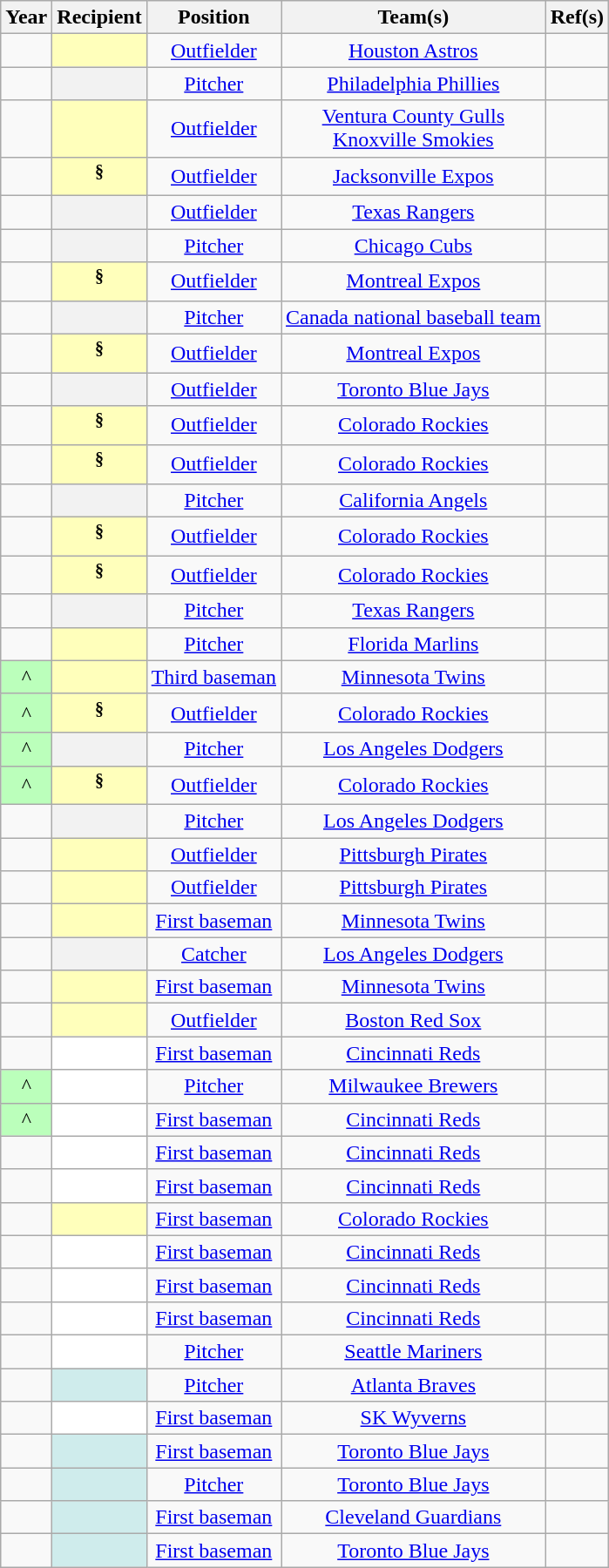<table class="wikitable sortable plainrowheaders" style="text-align:center">
<tr>
<th scope="col">Year</th>
<th scope="col">Recipient</th>
<th scope="col">Position</th>
<th scope="col">Team(s)</th>
<th scope="col" class=unsortable>Ref(s)</th>
</tr>
<tr>
<td></td>
<th scope="row" style="text-align:center; background-color: #ffffbb"></th>
<td><a href='#'>Outfielder</a></td>
<td><a href='#'>Houston Astros</a></td>
<td></td>
</tr>
<tr>
<td></td>
<th scope="row" style="text-align:center"></th>
<td><a href='#'>Pitcher</a></td>
<td><a href='#'>Philadelphia Phillies</a></td>
<td></td>
</tr>
<tr>
<td></td>
<th scope="row" style="text-align:center; background-color: #ffffbb"></th>
<td><a href='#'>Outfielder</a></td>
<td><a href='#'>Ventura County Gulls</a><br><a href='#'>Knoxville Smokies</a></td>
<td></td>
</tr>
<tr>
<td></td>
<th scope="row" style="text-align:center; background-color: #ffffbb"><sup>§</sup></th>
<td><a href='#'>Outfielder</a></td>
<td><a href='#'>Jacksonville Expos</a></td>
<td></td>
</tr>
<tr>
<td></td>
<th scope="row" style="text-align:center"></th>
<td><a href='#'>Outfielder</a></td>
<td><a href='#'>Texas Rangers</a></td>
<td></td>
</tr>
<tr>
<td></td>
<th scope="row" style="text-align:center"></th>
<td><a href='#'>Pitcher</a></td>
<td><a href='#'>Chicago Cubs</a></td>
<td></td>
</tr>
<tr>
<td></td>
<th scope="row" style="text-align:center; background-color: #ffffbb"><sup>§</sup> </th>
<td><a href='#'>Outfielder</a></td>
<td><a href='#'>Montreal Expos</a></td>
<td></td>
</tr>
<tr>
<td></td>
<th scope="row" style="text-align:center"></th>
<td><a href='#'>Pitcher</a></td>
<td><a href='#'>Canada national baseball team</a></td>
<td></td>
</tr>
<tr>
<td></td>
<th scope="row" style="text-align:center; background-color: #ffffbb"><sup>§</sup> </th>
<td><a href='#'>Outfielder</a></td>
<td><a href='#'>Montreal Expos</a></td>
<td></td>
</tr>
<tr>
<td></td>
<th scope="row" style="text-align:center"></th>
<td><a href='#'>Outfielder</a></td>
<td><a href='#'>Toronto Blue Jays</a></td>
<td></td>
</tr>
<tr>
<td></td>
<th scope="row" style="text-align:center; background-color: #ffffbb"><sup>§</sup> </th>
<td><a href='#'>Outfielder</a></td>
<td><a href='#'>Colorado Rockies</a></td>
<td></td>
</tr>
<tr>
<td></td>
<th scope="row" style="text-align:center; background-color: #ffffbb"><sup>§</sup> </th>
<td><a href='#'>Outfielder</a></td>
<td><a href='#'>Colorado Rockies</a></td>
<td></td>
</tr>
<tr>
<td></td>
<th scope="row" style="text-align:center"></th>
<td><a href='#'>Pitcher</a></td>
<td><a href='#'>California Angels</a></td>
<td></td>
</tr>
<tr>
<td></td>
<th scope="row" style="text-align:center; background-color: #ffffbb"><sup>§</sup> </th>
<td><a href='#'>Outfielder</a></td>
<td><a href='#'>Colorado Rockies</a></td>
<td></td>
</tr>
<tr>
<td></td>
<th scope="row" style="text-align:center; background-color: #ffffbb"><sup>§</sup> </th>
<td><a href='#'>Outfielder</a></td>
<td><a href='#'>Colorado Rockies</a></td>
<td></td>
</tr>
<tr>
<td></td>
<th scope="row" style="text-align:center"></th>
<td><a href='#'>Pitcher</a></td>
<td><a href='#'>Texas Rangers</a></td>
<td></td>
</tr>
<tr>
<td></td>
<th scope="row" style="text-align:center; background-color: #ffffbb"></th>
<td><a href='#'>Pitcher</a></td>
<td><a href='#'>Florida Marlins</a></td>
<td></td>
</tr>
<tr>
<td style="background:#bfb;">^</td>
<th scope="row" style="text-align:center; background-color: #ffffbb"></th>
<td><a href='#'>Third baseman</a></td>
<td><a href='#'>Minnesota Twins</a></td>
<td></td>
</tr>
<tr>
<td style="background:#bfb;">^</td>
<th scope="row" style="text-align:center; background-color: #ffffbb"><sup>§</sup> </th>
<td><a href='#'>Outfielder</a></td>
<td><a href='#'>Colorado Rockies</a></td>
<td></td>
</tr>
<tr>
<td style="background:#bfb;">^</td>
<th scope="row" style="text-align:center"></th>
<td><a href='#'>Pitcher</a></td>
<td><a href='#'>Los Angeles Dodgers</a></td>
<td></td>
</tr>
<tr>
<td style="background:#bfb;">^</td>
<th scope="row" style="text-align:center; background-color: #ffffbb"><sup>§</sup> </th>
<td><a href='#'>Outfielder</a></td>
<td><a href='#'>Colorado Rockies</a></td>
<td></td>
</tr>
<tr>
<td></td>
<th scope="row" style="text-align:center"> </th>
<td><a href='#'>Pitcher</a></td>
<td><a href='#'>Los Angeles Dodgers</a></td>
<td></td>
</tr>
<tr>
<td></td>
<th scope="row" style="text-align:center; background-color: #ffffbb"></th>
<td><a href='#'>Outfielder</a></td>
<td><a href='#'>Pittsburgh Pirates</a></td>
<td></td>
</tr>
<tr>
<td></td>
<th scope="row" style="text-align:center; background-color: #ffffbb"> </th>
<td><a href='#'>Outfielder</a></td>
<td><a href='#'>Pittsburgh Pirates</a></td>
<td></td>
</tr>
<tr>
<td></td>
<th scope="row" style="text-align:center; background-color: #ffffbb"></th>
<td><a href='#'>First baseman</a></td>
<td><a href='#'>Minnesota Twins</a></td>
<td></td>
</tr>
<tr>
<td></td>
<th scope="row" style="text-align:center; "></th>
<td><a href='#'>Catcher</a></td>
<td><a href='#'>Los Angeles Dodgers</a></td>
<td></td>
</tr>
<tr>
<td></td>
<th scope="row" style="text-align:center; background-color: #ffffbb"> </th>
<td><a href='#'>First baseman</a></td>
<td><a href='#'>Minnesota Twins</a></td>
<td></td>
</tr>
<tr>
<td></td>
<th scope="row" style="text-align:center; background-color: #ffffbb"> </th>
<td><a href='#'>Outfielder</a></td>
<td><a href='#'>Boston Red Sox</a></td>
<td></td>
</tr>
<tr>
<td></td>
<th scope="row" style="text-align:center; background:#ffffff;"></th>
<td><a href='#'>First baseman</a></td>
<td><a href='#'>Cincinnati Reds</a></td>
<td></td>
</tr>
<tr>
<td style="background:#bfb;">^</td>
<th scope="row" style="text-align:center; background:#ffffff;"></th>
<td><a href='#'>Pitcher</a></td>
<td><a href='#'>Milwaukee Brewers</a></td>
<td></td>
</tr>
<tr>
<td style="background:#bfb;">^</td>
<th scope="row" style="text-align:center; background:#ffffff;"> </th>
<td><a href='#'>First baseman</a></td>
<td><a href='#'>Cincinnati Reds</a></td>
<td></td>
</tr>
<tr>
<td></td>
<th scope="row" style="text-align:center; background:#ffffff;"> </th>
<td><a href='#'>First baseman</a></td>
<td><a href='#'>Cincinnati Reds</a></td>
<td></td>
</tr>
<tr>
<td></td>
<th scope="row" style="text-align:center; background:#ffffff;"> </th>
<td><a href='#'>First baseman</a></td>
<td><a href='#'>Cincinnati Reds</a></td>
<td></td>
</tr>
<tr>
<td></td>
<th scope="row" style="text-align:center; background-color: #ffffbb"> </th>
<td><a href='#'>First baseman</a></td>
<td><a href='#'>Colorado Rockies</a></td>
<td></td>
</tr>
<tr>
<td></td>
<th scope="row" style="text-align:center; background:#ffffff;"> </th>
<td><a href='#'>First baseman</a></td>
<td><a href='#'>Cincinnati Reds</a></td>
<td></td>
</tr>
<tr>
<td></td>
<th scope="row" style="text-align:center; background:#ffffff;"> </th>
<td><a href='#'>First baseman</a></td>
<td><a href='#'>Cincinnati Reds</a></td>
<td></td>
</tr>
<tr>
<td></td>
<th scope="row" style="text-align:center; background:#ffffff;"> </th>
<td><a href='#'>First baseman</a></td>
<td><a href='#'>Cincinnati Reds</a></td>
<td></td>
</tr>
<tr>
<td></td>
<th scope="row" style="text-align:center; background:#ffffff;"></th>
<td><a href='#'>Pitcher</a></td>
<td><a href='#'>Seattle Mariners</a></td>
<td></td>
</tr>
<tr>
<td></td>
<th scope="row" style="text-align:center; background:#cfecec;"></th>
<td><a href='#'>Pitcher</a></td>
<td><a href='#'>Atlanta Braves</a></td>
<td></td>
</tr>
<tr>
<td></td>
<th scope="row" style="text-align:center; background:#ffffff;"></th>
<td><a href='#'>First baseman</a></td>
<td><a href='#'>SK Wyverns</a></td>
<td></td>
</tr>
<tr>
<td></td>
<th scope="row" style="text-align:center; background:#cfecec;"></th>
<td><a href='#'>First baseman</a></td>
<td><a href='#'>Toronto Blue Jays</a></td>
<td></td>
</tr>
<tr>
<td></td>
<th scope="row" style="text-align:center; background:#cfecec;"></th>
<td><a href='#'>Pitcher</a></td>
<td><a href='#'>Toronto Blue Jays</a></td>
<td></td>
</tr>
<tr>
<td></td>
<th scope="row" style="text-align:center; background:#cfecec;"></th>
<td><a href='#'>First baseman</a></td>
<td><a href='#'>Cleveland Guardians</a></td>
<td></td>
</tr>
<tr>
<td></td>
<th scope="row" style="text-align:center; background:#cfecec;"> </th>
<td><a href='#'>First baseman</a></td>
<td><a href='#'>Toronto Blue Jays</a></td>
<td></td>
</tr>
</table>
